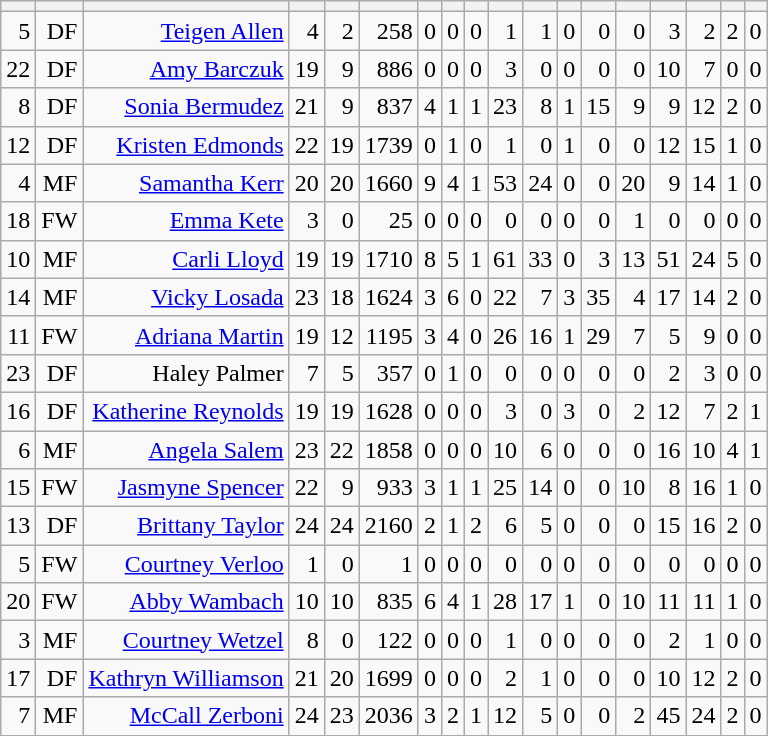<table class="wikitable sortable" style="text-align:right;">
<tr>
<th></th>
<th></th>
<th></th>
<th></th>
<th></th>
<th></th>
<th></th>
<th></th>
<th></th>
<th></th>
<th></th>
<th></th>
<th></th>
<th></th>
<th></th>
<th></th>
<th></th>
<th></th>
</tr>
<tr>
<td>5</td>
<td>DF</td>
<td><a href='#'>Teigen Allen</a></td>
<td>4</td>
<td>2</td>
<td>258</td>
<td>0</td>
<td>0</td>
<td>0</td>
<td>1</td>
<td>1</td>
<td>0</td>
<td>0</td>
<td>0</td>
<td>3</td>
<td>2</td>
<td>2</td>
<td>0</td>
</tr>
<tr>
<td>22</td>
<td>DF</td>
<td><a href='#'>Amy Barczuk</a></td>
<td>19</td>
<td>9</td>
<td>886</td>
<td>0</td>
<td>0</td>
<td>0</td>
<td>3</td>
<td>0</td>
<td>0</td>
<td>0</td>
<td>0</td>
<td>10</td>
<td>7</td>
<td>0</td>
<td>0</td>
</tr>
<tr>
<td>8</td>
<td>DF</td>
<td><a href='#'>Sonia Bermudez</a></td>
<td>21</td>
<td>9</td>
<td>837</td>
<td>4</td>
<td>1</td>
<td>1</td>
<td>23</td>
<td>8</td>
<td>1</td>
<td>15</td>
<td>9</td>
<td>9</td>
<td>12</td>
<td>2</td>
<td>0</td>
</tr>
<tr>
<td>12</td>
<td>DF</td>
<td><a href='#'>Kristen Edmonds</a></td>
<td>22</td>
<td>19</td>
<td>1739</td>
<td>0</td>
<td>1</td>
<td>0</td>
<td>1</td>
<td>0</td>
<td>1</td>
<td>0</td>
<td>0</td>
<td>12</td>
<td>15</td>
<td>1</td>
<td>0</td>
</tr>
<tr>
<td>4</td>
<td>MF</td>
<td><a href='#'>Samantha Kerr</a></td>
<td>20</td>
<td>20</td>
<td>1660</td>
<td>9</td>
<td>4</td>
<td>1</td>
<td>53</td>
<td>24</td>
<td>0</td>
<td>0</td>
<td>20</td>
<td>9</td>
<td>14</td>
<td>1</td>
<td>0</td>
</tr>
<tr>
<td>18</td>
<td>FW</td>
<td><a href='#'>Emma Kete</a></td>
<td>3</td>
<td>0</td>
<td>25</td>
<td>0</td>
<td>0</td>
<td>0</td>
<td>0</td>
<td>0</td>
<td>0</td>
<td>0</td>
<td>1</td>
<td>0</td>
<td>0</td>
<td>0</td>
<td>0</td>
</tr>
<tr>
<td>10</td>
<td>MF</td>
<td><a href='#'>Carli Lloyd</a></td>
<td>19</td>
<td>19</td>
<td>1710</td>
<td>8</td>
<td>5</td>
<td>1</td>
<td>61</td>
<td>33</td>
<td>0</td>
<td>3</td>
<td>13</td>
<td>51</td>
<td>24</td>
<td>5</td>
<td>0</td>
</tr>
<tr>
<td>14</td>
<td>MF</td>
<td><a href='#'>Vicky Losada</a></td>
<td>23</td>
<td>18</td>
<td>1624</td>
<td>3</td>
<td>6</td>
<td>0</td>
<td>22</td>
<td>7</td>
<td>3</td>
<td>35</td>
<td>4</td>
<td>17</td>
<td>14</td>
<td>2</td>
<td>0</td>
</tr>
<tr>
<td>11</td>
<td>FW</td>
<td><a href='#'>Adriana Martin</a></td>
<td>19</td>
<td>12</td>
<td>1195</td>
<td>3</td>
<td>4</td>
<td>0</td>
<td>26</td>
<td>16</td>
<td>1</td>
<td>29</td>
<td>7</td>
<td>5</td>
<td>9</td>
<td>0</td>
<td>0</td>
</tr>
<tr>
<td>23</td>
<td>DF</td>
<td>Haley Palmer</td>
<td>7</td>
<td>5</td>
<td>357</td>
<td>0</td>
<td>1</td>
<td>0</td>
<td>0</td>
<td>0</td>
<td>0</td>
<td>0</td>
<td>0</td>
<td>2</td>
<td>3</td>
<td>0</td>
<td>0</td>
</tr>
<tr>
<td>16</td>
<td>DF</td>
<td><a href='#'>Katherine Reynolds</a></td>
<td>19</td>
<td>19</td>
<td>1628</td>
<td>0</td>
<td>0</td>
<td>0</td>
<td>3</td>
<td>0</td>
<td>3</td>
<td>0</td>
<td>2</td>
<td>12</td>
<td>7</td>
<td>2</td>
<td>1</td>
</tr>
<tr>
<td>6</td>
<td>MF</td>
<td><a href='#'>Angela Salem</a></td>
<td>23</td>
<td>22</td>
<td>1858</td>
<td>0</td>
<td>0</td>
<td>0</td>
<td>10</td>
<td>6</td>
<td>0</td>
<td>0</td>
<td>0</td>
<td>16</td>
<td>10</td>
<td>4</td>
<td>1</td>
</tr>
<tr>
<td>15</td>
<td>FW</td>
<td><a href='#'>Jasmyne Spencer</a></td>
<td>22</td>
<td>9</td>
<td>933</td>
<td>3</td>
<td>1</td>
<td>1</td>
<td>25</td>
<td>14</td>
<td>0</td>
<td>0</td>
<td>10</td>
<td>8</td>
<td>16</td>
<td>1</td>
<td>0</td>
</tr>
<tr>
<td>13</td>
<td>DF</td>
<td><a href='#'>Brittany Taylor</a></td>
<td>24</td>
<td>24</td>
<td>2160</td>
<td>2</td>
<td>1</td>
<td>2</td>
<td>6</td>
<td>5</td>
<td>0</td>
<td>0</td>
<td>0</td>
<td>15</td>
<td>16</td>
<td>2</td>
<td>0</td>
</tr>
<tr>
<td>5</td>
<td>FW</td>
<td><a href='#'>Courtney Verloo</a></td>
<td>1</td>
<td>0</td>
<td>1</td>
<td>0</td>
<td>0</td>
<td>0</td>
<td>0</td>
<td>0</td>
<td>0</td>
<td>0</td>
<td>0</td>
<td>0</td>
<td>0</td>
<td>0</td>
<td>0</td>
</tr>
<tr>
<td>20</td>
<td>FW</td>
<td><a href='#'>Abby Wambach</a></td>
<td>10</td>
<td>10</td>
<td>835</td>
<td>6</td>
<td>4</td>
<td>1</td>
<td>28</td>
<td>17</td>
<td>1</td>
<td>0</td>
<td>10</td>
<td>11</td>
<td>11</td>
<td>1</td>
<td>0</td>
</tr>
<tr>
<td>3</td>
<td>MF</td>
<td><a href='#'>Courtney Wetzel</a></td>
<td>8</td>
<td>0</td>
<td>122</td>
<td>0</td>
<td>0</td>
<td>0</td>
<td>1</td>
<td>0</td>
<td>0</td>
<td>0</td>
<td>0</td>
<td>2</td>
<td>1</td>
<td>0</td>
<td>0</td>
</tr>
<tr>
<td>17</td>
<td>DF</td>
<td><a href='#'>Kathryn Williamson</a></td>
<td>21</td>
<td>20</td>
<td>1699</td>
<td>0</td>
<td>0</td>
<td>0</td>
<td>2</td>
<td>1</td>
<td>0</td>
<td>0</td>
<td>0</td>
<td>10</td>
<td>12</td>
<td>2</td>
<td>0</td>
</tr>
<tr>
<td>7</td>
<td>MF</td>
<td><a href='#'>McCall Zerboni</a></td>
<td>24</td>
<td>23</td>
<td>2036</td>
<td>3</td>
<td>2</td>
<td>1</td>
<td>12</td>
<td>5</td>
<td>0</td>
<td>0</td>
<td>2</td>
<td>45</td>
<td>24</td>
<td>2</td>
<td>0</td>
</tr>
</table>
